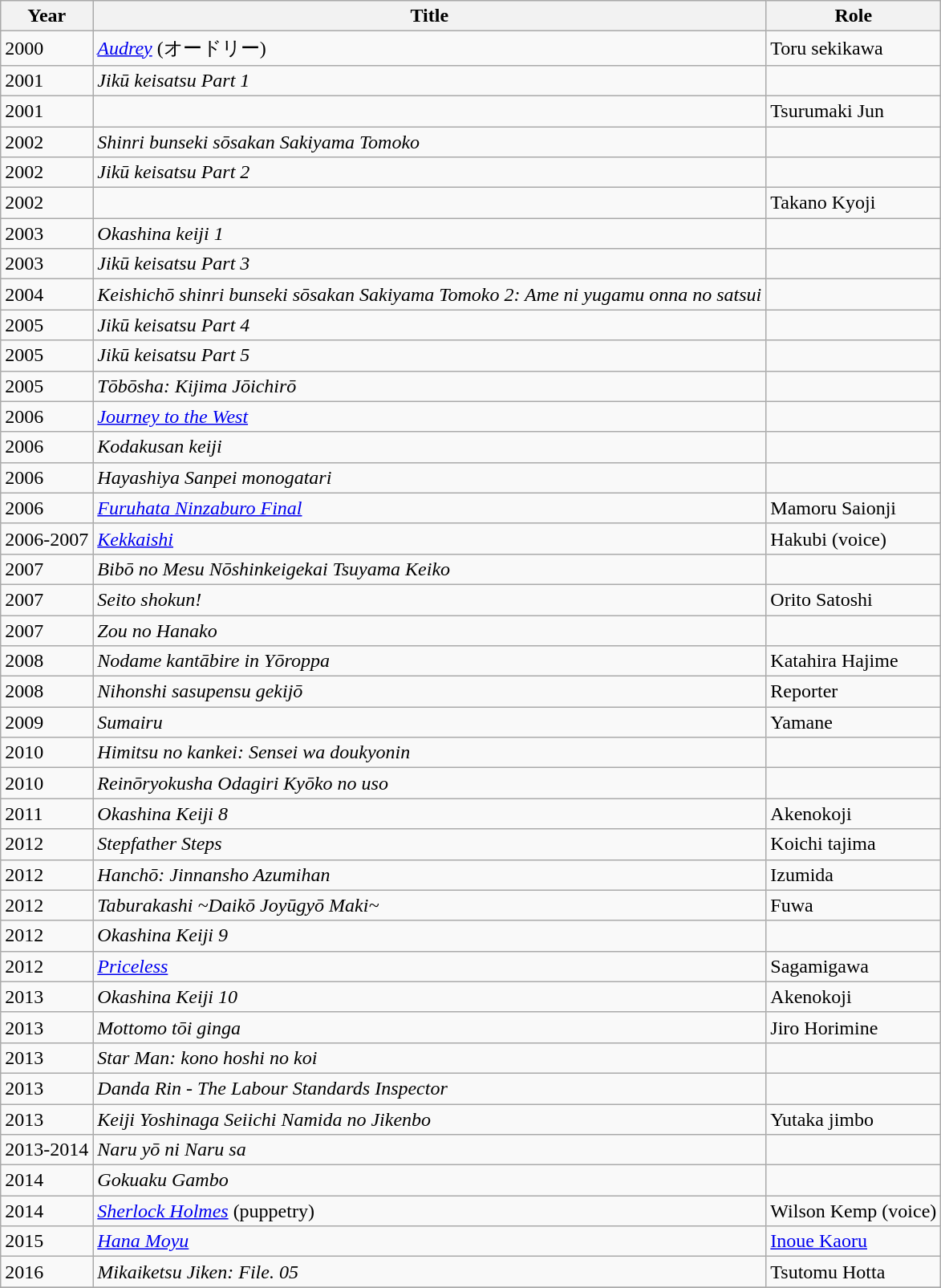<table class="wikitable sortable">
<tr>
<th>Year</th>
<th>Title</th>
<th>Role</th>
</tr>
<tr>
<td>2000</td>
<td><em><a href='#'>Audrey</a></em> (オードリー)</td>
<td>Toru sekikawa</td>
</tr>
<tr>
<td>2001</td>
<td><em>Jikū keisatsu Part 1</em></td>
<td></td>
</tr>
<tr>
<td>2001</td>
<td></td>
<td>Tsurumaki Jun</td>
</tr>
<tr>
<td>2002</td>
<td><em>Shinri bunseki sōsakan Sakiyama Tomoko</em></td>
<td></td>
</tr>
<tr>
<td>2002</td>
<td><em>Jikū keisatsu Part 2</em></td>
<td></td>
</tr>
<tr>
<td>2002</td>
<td></td>
<td>Takano Kyoji</td>
</tr>
<tr>
<td>2003</td>
<td><em>Okashina keiji 1</em></td>
<td></td>
</tr>
<tr>
<td>2003</td>
<td><em>Jikū keisatsu Part 3</em></td>
<td></td>
</tr>
<tr>
<td>2004</td>
<td><em>Keishichō shinri bunseki sōsakan Sakiyama Tomoko 2: Ame ni yugamu onna no satsui</em></td>
<td></td>
</tr>
<tr>
<td>2005</td>
<td><em>Jikū keisatsu Part 4</em></td>
<td></td>
</tr>
<tr>
<td>2005</td>
<td><em>Jikū keisatsu Part 5</em></td>
<td></td>
</tr>
<tr>
<td>2005</td>
<td><em>Tōbōsha: Kijima Jōichirō</em></td>
<td></td>
</tr>
<tr>
<td>2006</td>
<td><em><a href='#'>Journey to the West</a></em></td>
<td></td>
</tr>
<tr>
<td>2006</td>
<td><em>Kodakusan keiji</em></td>
<td></td>
</tr>
<tr>
<td>2006</td>
<td><em>Hayashiya Sanpei monogatari</em></td>
<td></td>
</tr>
<tr>
<td>2006</td>
<td><em><a href='#'>Furuhata Ninzaburo Final</a></em></td>
<td>Mamoru Saionji</td>
</tr>
<tr>
<td>2006-2007</td>
<td><em><a href='#'>Kekkaishi</a></em></td>
<td>Hakubi (voice)</td>
</tr>
<tr>
<td>2007</td>
<td><em>Bibō no Mesu Nōshinkeigekai Tsuyama Keiko</em></td>
<td></td>
</tr>
<tr>
<td>2007</td>
<td><em>Seito shokun!</em></td>
<td>Orito Satoshi</td>
</tr>
<tr>
<td>2007</td>
<td><em>Zou no Hanako</em></td>
<td></td>
</tr>
<tr>
<td>2008</td>
<td><em>Nodame kantābire in Yōroppa</em></td>
<td>Katahira Hajime</td>
</tr>
<tr>
<td>2008</td>
<td><em>Nihonshi sasupensu gekijō</em></td>
<td>Reporter</td>
</tr>
<tr>
<td>2009</td>
<td><em>Sumairu</em></td>
<td>Yamane</td>
</tr>
<tr>
<td>2010</td>
<td><em>Himitsu no kankei: Sensei wa doukyonin</em></td>
<td></td>
</tr>
<tr>
<td>2010</td>
<td><em>Reinōryokusha Odagiri Kyōko no uso</em></td>
<td></td>
</tr>
<tr>
<td>2011</td>
<td><em>Okashina Keiji 8</em></td>
<td>Akenokoji</td>
</tr>
<tr>
<td>2012</td>
<td><em>Stepfather Steps</em></td>
<td>Koichi tajima</td>
</tr>
<tr>
<td>2012</td>
<td><em>Hanchō: Jinnansho Azumihan</em></td>
<td>Izumida</td>
</tr>
<tr>
<td>2012</td>
<td><em>Taburakashi ~Daikō Joyūgyō Maki~</em></td>
<td>Fuwa</td>
</tr>
<tr>
<td>2012</td>
<td><em>Okashina Keiji 9</em></td>
<td></td>
</tr>
<tr>
<td>2012</td>
<td><em><a href='#'>Priceless</a></em></td>
<td>Sagamigawa</td>
</tr>
<tr>
<td>2013</td>
<td><em>Okashina Keiji 10</em></td>
<td>Akenokoji</td>
</tr>
<tr>
<td>2013</td>
<td><em>Mottomo tōi ginga</em></td>
<td>Jiro Horimine</td>
</tr>
<tr>
<td>2013</td>
<td><em>Star Man: kono hoshi no koi</em></td>
<td></td>
</tr>
<tr>
<td>2013</td>
<td><em>Danda Rin - The Labour Standards Inspector</em></td>
<td></td>
</tr>
<tr>
<td>2013</td>
<td><em>Keiji Yoshinaga Seiichi Namida no Jikenbo</em></td>
<td>Yutaka jimbo</td>
</tr>
<tr>
<td>2013-2014</td>
<td><em>Naru yō ni Naru sa</em></td>
<td></td>
</tr>
<tr>
<td>2014</td>
<td><em>Gokuaku Gambo</em></td>
<td></td>
</tr>
<tr>
<td>2014</td>
<td><a href='#'><em>Sherlock Holmes</em></a> (puppetry)</td>
<td>Wilson Kemp (voice)</td>
</tr>
<tr>
<td>2015</td>
<td><em><a href='#'>Hana Moyu</a></em></td>
<td><a href='#'>Inoue Kaoru</a></td>
</tr>
<tr>
<td>2016</td>
<td><em>Mikaiketsu Jiken: File. 05</em></td>
<td>Tsutomu Hotta</td>
</tr>
<tr>
</tr>
</table>
